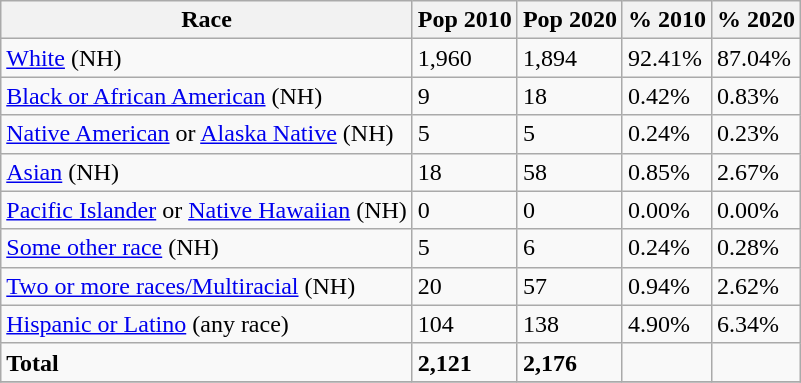<table class="wikitable">
<tr>
<th>Race</th>
<th>Pop 2010</th>
<th>Pop 2020</th>
<th>% 2010</th>
<th>% 2020</th>
</tr>
<tr>
<td><a href='#'>White</a> (NH)</td>
<td>1,960</td>
<td>1,894</td>
<td>92.41%</td>
<td>87.04%</td>
</tr>
<tr>
<td><a href='#'>Black or African American</a> (NH)</td>
<td>9</td>
<td>18</td>
<td>0.42%</td>
<td>0.83%</td>
</tr>
<tr>
<td><a href='#'>Native American</a> or <a href='#'>Alaska Native</a> (NH)</td>
<td>5</td>
<td>5</td>
<td>0.24%</td>
<td>0.23%</td>
</tr>
<tr>
<td><a href='#'>Asian</a> (NH)</td>
<td>18</td>
<td>58</td>
<td>0.85%</td>
<td>2.67%</td>
</tr>
<tr>
<td><a href='#'>Pacific Islander</a> or <a href='#'>Native Hawaiian</a> (NH)</td>
<td>0</td>
<td>0</td>
<td>0.00%</td>
<td>0.00%</td>
</tr>
<tr>
<td><a href='#'>Some other race</a> (NH)</td>
<td>5</td>
<td>6</td>
<td>0.24%</td>
<td>0.28%</td>
</tr>
<tr>
<td><a href='#'>Two or more races/Multiracial</a> (NH)</td>
<td>20</td>
<td>57</td>
<td>0.94%</td>
<td>2.62%</td>
</tr>
<tr>
<td><a href='#'>Hispanic or Latino</a> (any race)</td>
<td>104</td>
<td>138</td>
<td>4.90%</td>
<td>6.34%</td>
</tr>
<tr>
<td><strong>Total</strong></td>
<td><strong>2,121</strong></td>
<td><strong>2,176</strong></td>
<td></td>
<td></td>
</tr>
<tr>
</tr>
</table>
